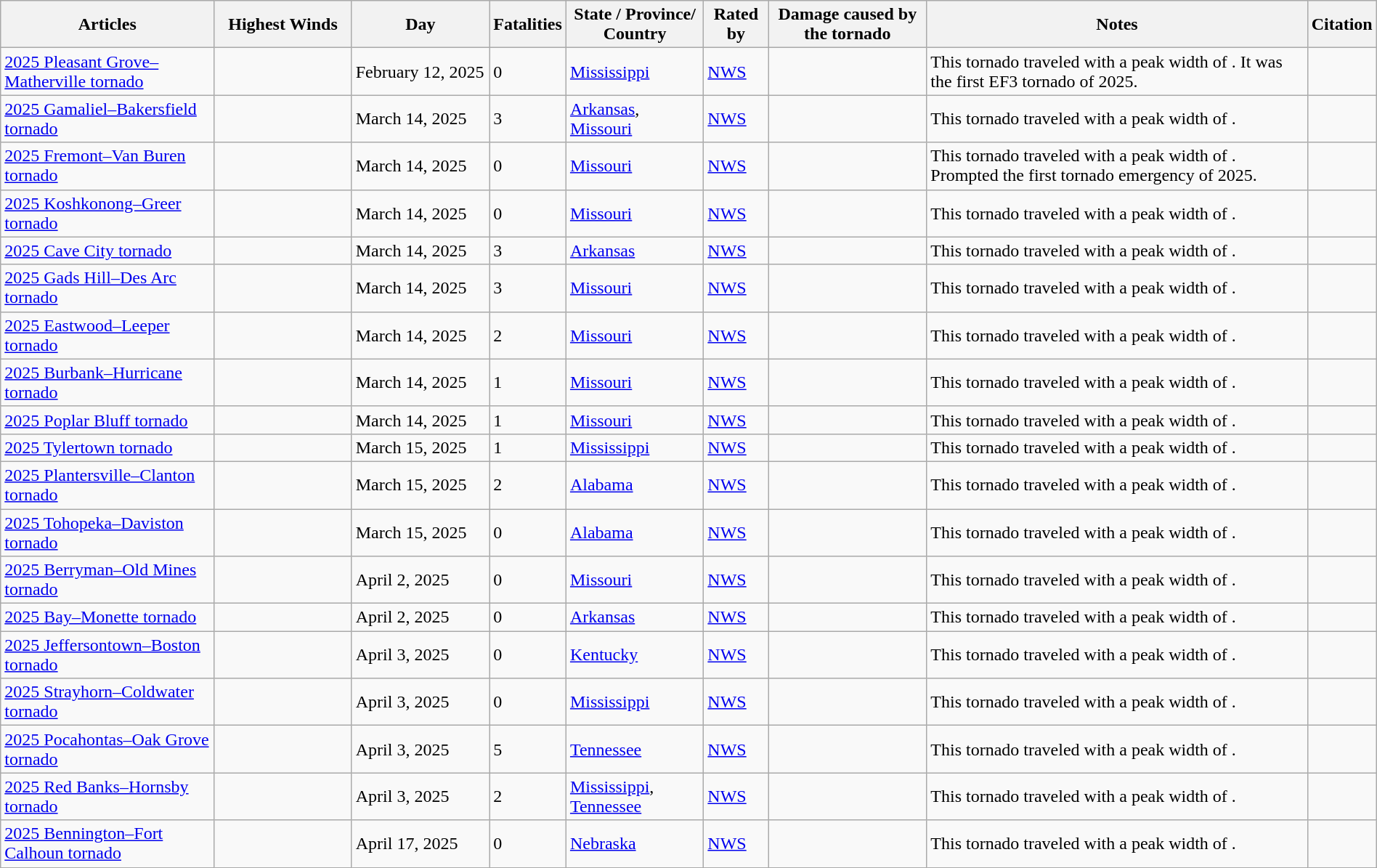<table class="wikitable sortable" style="width:100%;">
<tr>
<th>Articles</th>
<th scope="col" style="width:10%; text-align:center;">Highest Winds</th>
<th scope="col" style="width:10%; text-align:center;">Day</th>
<th scope="col" style="width:5%; text-align:center;">Fatalities</th>
<th scope="col" style="width:10%; text-align:center;">State / Province/ Country</th>
<th>Rated by</th>
<th>Damage caused by the tornado</th>
<th>Notes</th>
<th>Citation</th>
</tr>
<tr>
<td><a href='#'>2025 Pleasant Grove–Matherville tornado</a></td>
<td></td>
<td>February 12, 2025</td>
<td>0</td>
<td><a href='#'>Mississippi</a></td>
<td><a href='#'>NWS</a></td>
<td></td>
<td>This tornado traveled  with a peak width of . It was the first EF3 tornado of 2025.</td>
<td></td>
</tr>
<tr>
<td><a href='#'>2025 Gamaliel–Bakersfield tornado</a></td>
<td></td>
<td>March 14, 2025</td>
<td>3</td>
<td><a href='#'>Arkansas</a>, <a href='#'>Missouri</a></td>
<td><a href='#'>NWS</a></td>
<td></td>
<td>This tornado traveled  with a peak width of .</td>
<td></td>
</tr>
<tr>
<td><a href='#'>2025 Fremont–Van Buren tornado</a></td>
<td></td>
<td>March 14, 2025</td>
<td>0</td>
<td><a href='#'>Missouri</a></td>
<td><a href='#'>NWS</a></td>
<td></td>
<td>This tornado traveled  with a peak width of . Prompted the first tornado emergency of 2025.</td>
<td></td>
</tr>
<tr>
<td><a href='#'>2025 Koshkonong–Greer tornado</a></td>
<td></td>
<td>March 14, 2025</td>
<td>0</td>
<td><a href='#'>Missouri</a></td>
<td><a href='#'>NWS</a></td>
<td></td>
<td>This tornado traveled  with a peak width of .</td>
<td></td>
</tr>
<tr>
<td><a href='#'>2025 Cave City tornado</a></td>
<td></td>
<td>March 14, 2025</td>
<td>3</td>
<td><a href='#'>Arkansas</a></td>
<td><a href='#'>NWS</a></td>
<td></td>
<td>This tornado traveled  with a peak width of .</td>
<td></td>
</tr>
<tr>
<td><a href='#'>2025 Gads Hill–Des Arc tornado</a></td>
<td></td>
<td>March 14, 2025</td>
<td>3</td>
<td><a href='#'>Missouri</a></td>
<td><a href='#'>NWS</a></td>
<td></td>
<td>This tornado traveled  with a peak width of .</td>
<td></td>
</tr>
<tr>
<td><a href='#'>2025 Eastwood–Leeper tornado</a></td>
<td></td>
<td>March 14, 2025</td>
<td>2</td>
<td><a href='#'>Missouri</a></td>
<td><a href='#'>NWS</a></td>
<td></td>
<td>This tornado traveled  with a peak width of .</td>
<td></td>
</tr>
<tr>
<td><a href='#'>2025 Burbank–Hurricane tornado</a></td>
<td></td>
<td>March 14, 2025</td>
<td>1</td>
<td><a href='#'>Missouri</a></td>
<td><a href='#'>NWS</a></td>
<td></td>
<td>This tornado traveled  with a peak width of .</td>
<td></td>
</tr>
<tr>
<td><a href='#'>2025 Poplar Bluff tornado</a></td>
<td></td>
<td>March 14, 2025</td>
<td>1</td>
<td><a href='#'>Missouri</a></td>
<td><a href='#'>NWS</a></td>
<td></td>
<td>This tornado traveled  with a peak width of .</td>
<td></td>
</tr>
<tr>
<td><a href='#'>2025 Tylertown tornado</a></td>
<td></td>
<td>March 15, 2025</td>
<td>1</td>
<td><a href='#'>Mississippi</a></td>
<td><a href='#'>NWS</a></td>
<td></td>
<td>This tornado traveled  with a peak width of .</td>
<td></td>
</tr>
<tr>
<td><a href='#'>2025 Plantersville–Clanton tornado</a></td>
<td></td>
<td>March 15, 2025</td>
<td>2</td>
<td><a href='#'>Alabama</a></td>
<td><a href='#'>NWS</a></td>
<td></td>
<td>This tornado traveled  with a peak width of .</td>
<td></td>
</tr>
<tr>
<td><a href='#'>2025 Tohopeka–Daviston tornado</a></td>
<td></td>
<td>March 15, 2025</td>
<td>0</td>
<td><a href='#'>Alabama</a></td>
<td><a href='#'>NWS</a></td>
<td></td>
<td>This tornado traveled  with a peak width of .</td>
<td></td>
</tr>
<tr>
<td><a href='#'>2025 Berryman–Old Mines tornado</a></td>
<td></td>
<td>April 2, 2025</td>
<td>0</td>
<td><a href='#'>Missouri</a></td>
<td><a href='#'>NWS</a></td>
<td></td>
<td>This tornado traveled  with a peak width of .</td>
<td></td>
</tr>
<tr>
<td><a href='#'>2025 Bay–Monette tornado</a></td>
<td></td>
<td>April 2, 2025</td>
<td>0</td>
<td><a href='#'>Arkansas</a></td>
<td><a href='#'>NWS</a></td>
<td></td>
<td>This tornado traveled  with a peak width of .</td>
<td></td>
</tr>
<tr>
<td><a href='#'>2025 Jeffersontown–Boston tornado</a></td>
<td></td>
<td>April 3, 2025</td>
<td>0</td>
<td><a href='#'>Kentucky</a></td>
<td><a href='#'>NWS</a></td>
<td></td>
<td>This tornado traveled  with a peak width of .</td>
<td></td>
</tr>
<tr>
<td><a href='#'>2025 Strayhorn–Coldwater tornado</a></td>
<td></td>
<td>April 3, 2025</td>
<td>0</td>
<td><a href='#'>Mississippi</a></td>
<td><a href='#'>NWS</a></td>
<td></td>
<td>This tornado traveled  with a peak width of .</td>
<td></td>
</tr>
<tr>
<td><a href='#'>2025 Pocahontas–Oak Grove tornado</a></td>
<td></td>
<td>April 3, 2025</td>
<td>5</td>
<td><a href='#'>Tennessee</a></td>
<td><a href='#'>NWS</a></td>
<td></td>
<td>This tornado traveled  with a peak width of .</td>
<td></td>
</tr>
<tr>
<td><a href='#'>2025 Red Banks–Hornsby tornado</a></td>
<td></td>
<td>April 3, 2025</td>
<td>2</td>
<td><a href='#'>Mississippi</a>, <a href='#'>Tennessee</a></td>
<td><a href='#'>NWS</a></td>
<td></td>
<td>This tornado traveled  with a peak width of .</td>
<td></td>
</tr>
<tr>
<td><a href='#'>2025 Bennington–Fort Calhoun tornado</a></td>
<td></td>
<td>April 17, 2025</td>
<td>0</td>
<td><a href='#'>Nebraska</a></td>
<td><a href='#'>NWS</a></td>
<td></td>
<td>This tornado traveled  with a peak width of .</td>
<td></td>
</tr>
</table>
